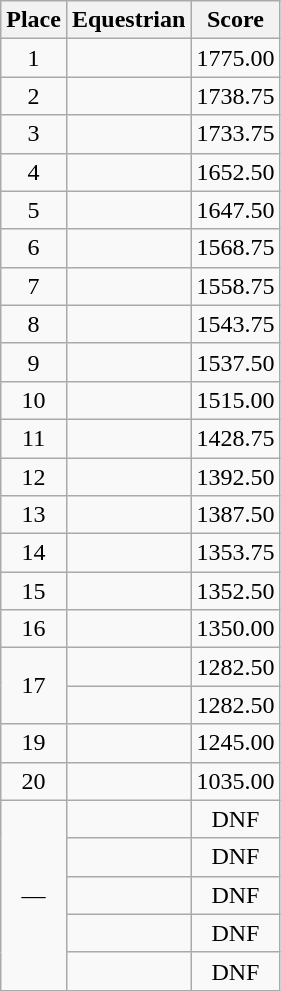<table class=wikitable style="text-align:center">
<tr>
<th>Place</th>
<th>Equestrian</th>
<th>Score</th>
</tr>
<tr>
<td>1</td>
<td align=left></td>
<td>1775.00</td>
</tr>
<tr>
<td>2</td>
<td align=left></td>
<td>1738.75</td>
</tr>
<tr>
<td>3</td>
<td align=left></td>
<td>1733.75</td>
</tr>
<tr>
<td>4</td>
<td align=left></td>
<td>1652.50</td>
</tr>
<tr>
<td>5</td>
<td align=left></td>
<td>1647.50</td>
</tr>
<tr>
<td>6</td>
<td align=left></td>
<td>1568.75</td>
</tr>
<tr>
<td>7</td>
<td align=left></td>
<td>1558.75</td>
</tr>
<tr>
<td>8</td>
<td align=left></td>
<td>1543.75</td>
</tr>
<tr>
<td>9</td>
<td align=left></td>
<td>1537.50</td>
</tr>
<tr>
<td>10</td>
<td align=left></td>
<td>1515.00</td>
</tr>
<tr>
<td>11</td>
<td align=left></td>
<td>1428.75</td>
</tr>
<tr>
<td>12</td>
<td align=left></td>
<td>1392.50</td>
</tr>
<tr>
<td>13</td>
<td align=left></td>
<td>1387.50</td>
</tr>
<tr>
<td>14</td>
<td align=left></td>
<td>1353.75</td>
</tr>
<tr>
<td>15</td>
<td align=left></td>
<td>1352.50</td>
</tr>
<tr>
<td>16</td>
<td align=left></td>
<td>1350.00</td>
</tr>
<tr>
<td rowspan=2>17</td>
<td align=left></td>
<td>1282.50</td>
</tr>
<tr>
<td align=left></td>
<td>1282.50</td>
</tr>
<tr>
<td>19</td>
<td align=left></td>
<td>1245.00</td>
</tr>
<tr>
<td>20</td>
<td align=left></td>
<td>1035.00</td>
</tr>
<tr>
<td rowspan=5>—</td>
<td align=left></td>
<td>DNF</td>
</tr>
<tr>
<td align=left></td>
<td>DNF</td>
</tr>
<tr>
<td align=left></td>
<td>DNF</td>
</tr>
<tr>
<td align=left></td>
<td>DNF</td>
</tr>
<tr>
<td align=left></td>
<td>DNF</td>
</tr>
</table>
